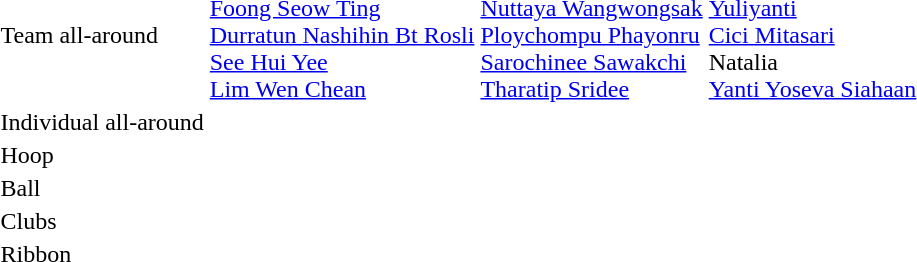<table>
<tr>
<td>Team all-around</td>
<td><br><a href='#'>Foong Seow Ting</a><br><a href='#'>Durratun Nashihin Bt Rosli</a><br><a href='#'>See Hui Yee</a><br><a href='#'>Lim Wen Chean</a></td>
<td><br><a href='#'>Nuttaya Wangwongsak</a><br><a href='#'>Ploychompu Phayonru</a><br><a href='#'>Sarochinee Sawakchi</a><br><a href='#'>Tharatip Sridee</a></td>
<td><br><a href='#'>Yuliyanti</a><br><a href='#'>Cici Mitasari</a><br>Natalia<br><a href='#'>Yanti Yoseva Siahaan</a></td>
</tr>
<tr>
<td>Individual all-around</td>
<td></td>
<td></td>
<td></td>
</tr>
<tr>
<td>Hoop</td>
<td></td>
<td></td>
<td></td>
</tr>
<tr>
<td>Ball</td>
<td></td>
<td></td>
<td></td>
</tr>
<tr>
<td>Clubs</td>
<td></td>
<td></td>
<td><br></td>
</tr>
<tr>
<td>Ribbon</td>
<td></td>
<td></td>
<td></td>
</tr>
</table>
